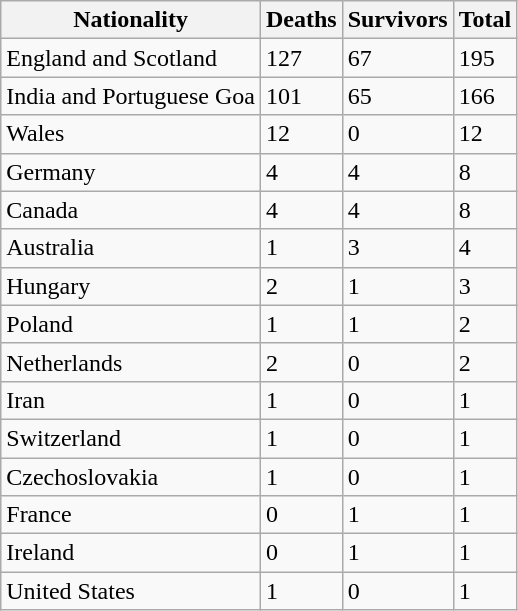<table class="wikitable sortable">
<tr>
<th>Nationality</th>
<th>Deaths</th>
<th>Survivors</th>
<th>Total</th>
</tr>
<tr>
<td>England and Scotland</td>
<td>127</td>
<td>67</td>
<td>195</td>
</tr>
<tr>
<td>India and Portuguese Goa</td>
<td>101</td>
<td>65</td>
<td>166</td>
</tr>
<tr>
<td>Wales</td>
<td>12</td>
<td>0</td>
<td>12</td>
</tr>
<tr>
<td>Germany</td>
<td>4</td>
<td>4</td>
<td>8</td>
</tr>
<tr>
<td>Canada</td>
<td>4</td>
<td>4</td>
<td>8</td>
</tr>
<tr>
<td>Australia</td>
<td>1</td>
<td>3</td>
<td>4</td>
</tr>
<tr>
<td>Hungary</td>
<td>2</td>
<td>1</td>
<td>3</td>
</tr>
<tr>
<td>Poland</td>
<td>1</td>
<td>1</td>
<td>2</td>
</tr>
<tr>
<td>Netherlands</td>
<td>2</td>
<td>0</td>
<td>2</td>
</tr>
<tr>
<td>Iran</td>
<td>1</td>
<td>0</td>
<td>1</td>
</tr>
<tr>
<td>Switzerland</td>
<td>1</td>
<td>0</td>
<td>1</td>
</tr>
<tr>
<td>Czechoslovakia</td>
<td>1</td>
<td>0</td>
<td>1</td>
</tr>
<tr>
<td>France</td>
<td>0</td>
<td>1</td>
<td>1</td>
</tr>
<tr>
<td>Ireland</td>
<td>0</td>
<td>1</td>
<td>1</td>
</tr>
<tr>
<td>United States</td>
<td>1</td>
<td>0</td>
<td>1</td>
</tr>
</table>
